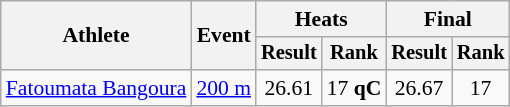<table class="wikitable" style="font-size:90%">
<tr>
<th rowspan=2>Athlete</th>
<th rowspan=2>Event</th>
<th colspan=2>Heats</th>
<th colspan=2>Final</th>
</tr>
<tr style="font-size:95%">
<th>Result</th>
<th>Rank</th>
<th>Result</th>
<th>Rank</th>
</tr>
<tr align=center>
<td align=left><a href='#'>Fatoumata Bangoura</a></td>
<td align=left><a href='#'>200 m</a></td>
<td>26.61</td>
<td>17 <strong>qC</strong></td>
<td>26.67</td>
<td>17</td>
</tr>
</table>
